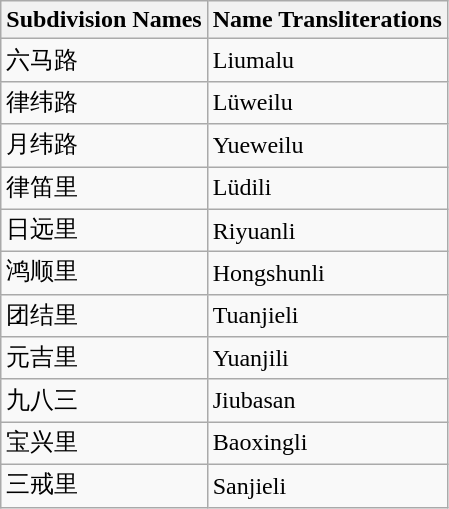<table class="wikitable sortable">
<tr>
<th>Subdivision Names</th>
<th>Name Transliterations</th>
</tr>
<tr>
<td>六马路</td>
<td>Liumalu</td>
</tr>
<tr>
<td>律纬路</td>
<td>Lüweilu</td>
</tr>
<tr>
<td>月纬路</td>
<td>Yueweilu</td>
</tr>
<tr>
<td>律笛里</td>
<td>Lüdili</td>
</tr>
<tr>
<td>日远里</td>
<td>Riyuanli</td>
</tr>
<tr>
<td>鸿顺里</td>
<td>Hongshunli</td>
</tr>
<tr>
<td>团结里</td>
<td>Tuanjieli</td>
</tr>
<tr>
<td>元吉里</td>
<td>Yuanjili</td>
</tr>
<tr>
<td>九八三</td>
<td>Jiubasan</td>
</tr>
<tr>
<td>宝兴里</td>
<td>Baoxingli</td>
</tr>
<tr>
<td>三戒里</td>
<td>Sanjieli</td>
</tr>
</table>
